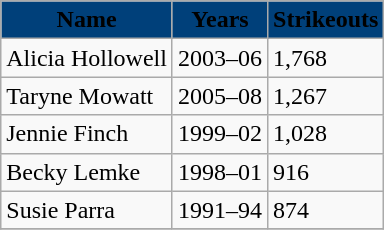<table class="wikitable">
<tr>
<th style="background:#00407a;"><span>Name</span></th>
<th style="background:#00407a;"><span>Years</span></th>
<th style="background:#00407a;"><span>Strikeouts</span></th>
</tr>
<tr>
<td>Alicia Hollowell</td>
<td>2003–06</td>
<td>1,768</td>
</tr>
<tr>
<td>Taryne Mowatt</td>
<td>2005–08</td>
<td>1,267</td>
</tr>
<tr>
<td>Jennie Finch</td>
<td>1999–02</td>
<td>1,028</td>
</tr>
<tr>
<td>Becky Lemke</td>
<td>1998–01</td>
<td>916</td>
</tr>
<tr>
<td>Susie Parra</td>
<td>1991–94</td>
<td>874</td>
</tr>
<tr>
</tr>
</table>
